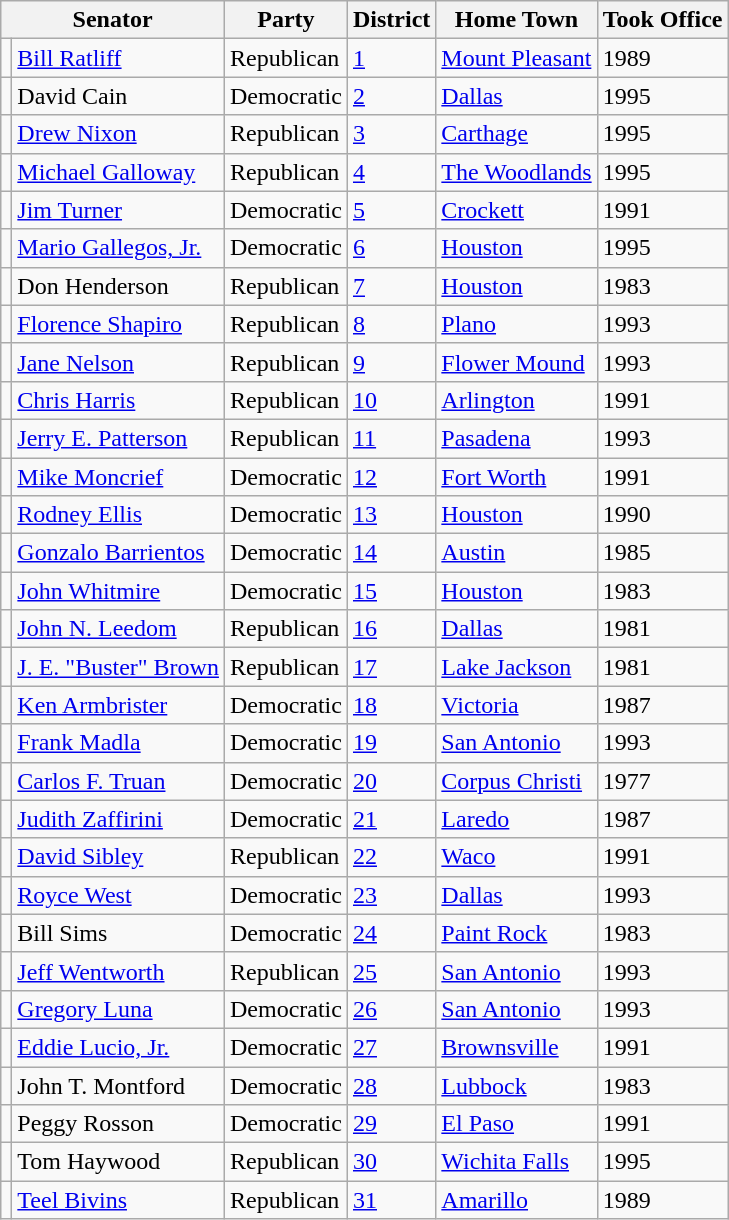<table class=wikitable>
<tr>
<th colspan=2>Senator</th>
<th>Party</th>
<th>District</th>
<th>Home Town</th>
<th>Took Office</th>
</tr>
<tr>
<td></td>
<td><a href='#'>Bill Ratliff</a></td>
<td>Republican</td>
<td><a href='#'>1</a></td>
<td><a href='#'>Mount Pleasant</a></td>
<td>1989</td>
</tr>
<tr>
<td></td>
<td>David Cain</td>
<td>Democratic</td>
<td><a href='#'>2</a></td>
<td><a href='#'>Dallas</a></td>
<td>1995</td>
</tr>
<tr>
<td></td>
<td><a href='#'>Drew Nixon</a></td>
<td>Republican</td>
<td><a href='#'>3</a></td>
<td><a href='#'>Carthage</a></td>
<td>1995</td>
</tr>
<tr>
<td></td>
<td><a href='#'>Michael Galloway</a></td>
<td>Republican</td>
<td><a href='#'>4</a></td>
<td><a href='#'>The Woodlands</a></td>
<td>1995</td>
</tr>
<tr>
<td></td>
<td><a href='#'>Jim Turner</a></td>
<td>Democratic</td>
<td><a href='#'>5</a></td>
<td><a href='#'>Crockett</a></td>
<td>1991</td>
</tr>
<tr>
<td></td>
<td><a href='#'>Mario Gallegos, Jr.</a></td>
<td>Democratic</td>
<td><a href='#'>6</a></td>
<td><a href='#'>Houston</a></td>
<td>1995</td>
</tr>
<tr>
<td></td>
<td>Don Henderson</td>
<td>Republican</td>
<td><a href='#'>7</a></td>
<td><a href='#'>Houston</a></td>
<td>1983</td>
</tr>
<tr>
<td></td>
<td><a href='#'>Florence Shapiro</a></td>
<td>Republican</td>
<td><a href='#'>8</a></td>
<td><a href='#'>Plano</a></td>
<td>1993</td>
</tr>
<tr>
<td></td>
<td><a href='#'>Jane Nelson</a></td>
<td>Republican</td>
<td><a href='#'>9</a></td>
<td><a href='#'>Flower Mound</a></td>
<td>1993</td>
</tr>
<tr>
<td></td>
<td><a href='#'>Chris Harris</a></td>
<td>Republican</td>
<td><a href='#'>10</a></td>
<td><a href='#'>Arlington</a></td>
<td>1991</td>
</tr>
<tr>
<td></td>
<td><a href='#'>Jerry E. Patterson</a></td>
<td>Republican</td>
<td><a href='#'>11</a></td>
<td><a href='#'>Pasadena</a></td>
<td>1993</td>
</tr>
<tr>
<td></td>
<td><a href='#'>Mike Moncrief</a></td>
<td>Democratic</td>
<td><a href='#'>12</a></td>
<td><a href='#'>Fort Worth</a></td>
<td>1991</td>
</tr>
<tr>
<td></td>
<td><a href='#'>Rodney Ellis</a></td>
<td>Democratic</td>
<td><a href='#'>13</a></td>
<td><a href='#'>Houston</a></td>
<td>1990</td>
</tr>
<tr>
<td></td>
<td><a href='#'>Gonzalo Barrientos</a></td>
<td>Democratic</td>
<td><a href='#'>14</a></td>
<td><a href='#'>Austin</a></td>
<td>1985</td>
</tr>
<tr>
<td></td>
<td><a href='#'>John Whitmire</a></td>
<td>Democratic</td>
<td><a href='#'>15</a></td>
<td><a href='#'>Houston</a></td>
<td>1983</td>
</tr>
<tr>
<td></td>
<td><a href='#'>John N. Leedom</a></td>
<td>Republican</td>
<td><a href='#'>16</a></td>
<td><a href='#'>Dallas</a></td>
<td>1981</td>
</tr>
<tr>
<td></td>
<td><a href='#'>J. E. "Buster" Brown</a></td>
<td>Republican</td>
<td><a href='#'>17</a></td>
<td><a href='#'>Lake Jackson</a></td>
<td>1981</td>
</tr>
<tr>
<td></td>
<td><a href='#'>Ken Armbrister</a></td>
<td>Democratic</td>
<td><a href='#'>18</a></td>
<td><a href='#'>Victoria</a></td>
<td>1987</td>
</tr>
<tr>
<td></td>
<td><a href='#'>Frank Madla</a></td>
<td>Democratic</td>
<td><a href='#'>19</a></td>
<td><a href='#'>San Antonio</a></td>
<td>1993</td>
</tr>
<tr>
<td></td>
<td><a href='#'>Carlos F. Truan</a></td>
<td>Democratic</td>
<td><a href='#'>20</a></td>
<td><a href='#'>Corpus Christi</a></td>
<td>1977</td>
</tr>
<tr>
<td></td>
<td><a href='#'>Judith Zaffirini</a></td>
<td>Democratic</td>
<td><a href='#'>21</a></td>
<td><a href='#'>Laredo</a></td>
<td>1987</td>
</tr>
<tr>
<td></td>
<td><a href='#'>David Sibley</a></td>
<td>Republican</td>
<td><a href='#'>22</a></td>
<td><a href='#'>Waco</a></td>
<td>1991</td>
</tr>
<tr>
<td></td>
<td><a href='#'>Royce West</a></td>
<td>Democratic</td>
<td><a href='#'>23</a></td>
<td><a href='#'>Dallas</a></td>
<td>1993</td>
</tr>
<tr>
<td></td>
<td>Bill Sims</td>
<td>Democratic</td>
<td><a href='#'>24</a></td>
<td><a href='#'>Paint Rock</a></td>
<td>1983</td>
</tr>
<tr>
<td></td>
<td><a href='#'>Jeff Wentworth</a></td>
<td>Republican</td>
<td><a href='#'>25</a></td>
<td><a href='#'>San Antonio</a></td>
<td>1993</td>
</tr>
<tr>
<td></td>
<td><a href='#'>Gregory Luna</a></td>
<td>Democratic</td>
<td><a href='#'>26</a></td>
<td><a href='#'>San Antonio</a></td>
<td>1993</td>
</tr>
<tr>
<td></td>
<td><a href='#'>Eddie Lucio, Jr.</a></td>
<td>Democratic</td>
<td><a href='#'>27</a></td>
<td><a href='#'>Brownsville</a></td>
<td>1991</td>
</tr>
<tr>
<td></td>
<td>John T. Montford</td>
<td>Democratic</td>
<td><a href='#'>28</a></td>
<td><a href='#'>Lubbock</a></td>
<td>1983</td>
</tr>
<tr>
<td></td>
<td>Peggy Rosson</td>
<td>Democratic</td>
<td><a href='#'>29</a></td>
<td><a href='#'>El Paso</a></td>
<td>1991</td>
</tr>
<tr>
<td></td>
<td>Tom Haywood</td>
<td>Republican</td>
<td><a href='#'>30</a></td>
<td><a href='#'>Wichita Falls</a></td>
<td>1995</td>
</tr>
<tr>
<td></td>
<td><a href='#'>Teel Bivins</a></td>
<td>Republican</td>
<td><a href='#'>31</a></td>
<td><a href='#'>Amarillo</a></td>
<td>1989</td>
</tr>
</table>
